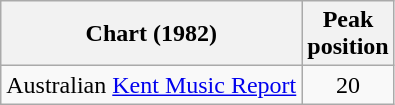<table class="wikitable sortable">
<tr>
<th>Chart (1982)</th>
<th>Peak<br>position</th>
</tr>
<tr>
<td>Australian <a href='#'>Kent Music Report</a></td>
<td style="text-align:center;">20</td>
</tr>
</table>
